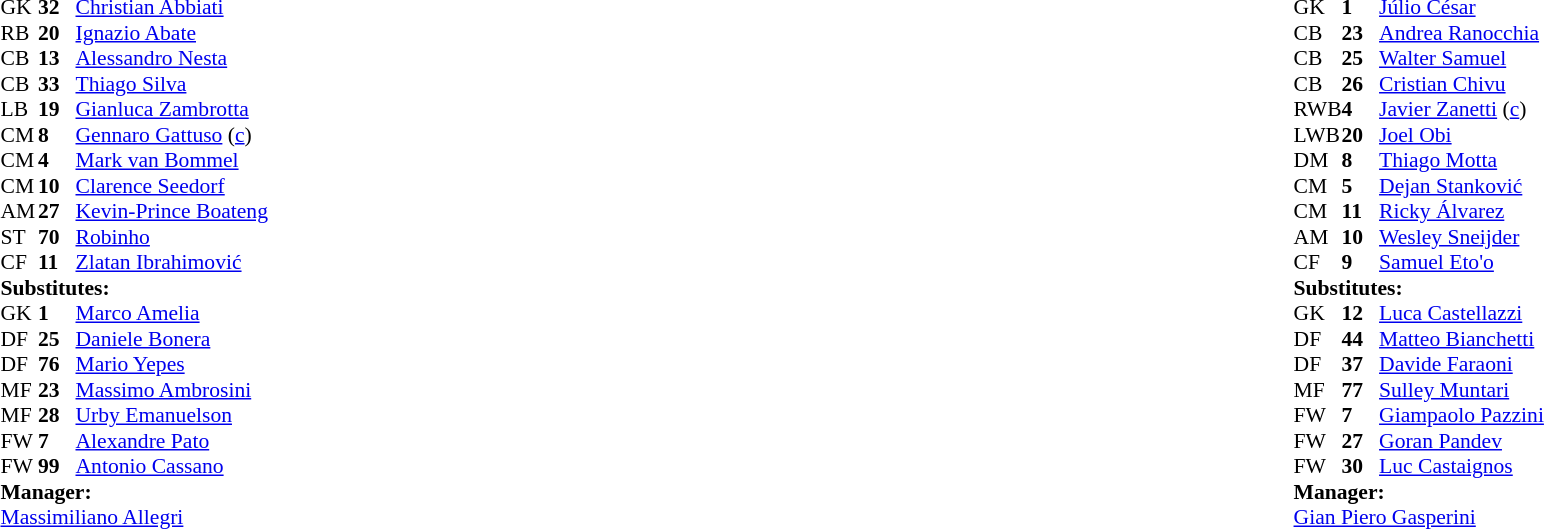<table width="100%">
<tr>
<td valign="top" width="50%"><br><table style="font-size: 90%" cellspacing="0" cellpadding="0">
<tr>
<th width=25></th>
<th width=25></th>
</tr>
<tr>
<td>GK</td>
<td><strong>32</strong></td>
<td> <a href='#'>Christian Abbiati</a></td>
</tr>
<tr>
<td>RB</td>
<td><strong>20</strong></td>
<td> <a href='#'>Ignazio Abate</a></td>
</tr>
<tr>
<td>CB</td>
<td><strong>13</strong></td>
<td> <a href='#'>Alessandro Nesta</a></td>
</tr>
<tr>
<td>CB</td>
<td><strong>33</strong></td>
<td> <a href='#'>Thiago Silva</a></td>
</tr>
<tr>
<td>LB</td>
<td><strong>19</strong></td>
<td> <a href='#'>Gianluca Zambrotta</a></td>
<td></td>
</tr>
<tr>
<td>CM</td>
<td><strong>8</strong></td>
<td> <a href='#'>Gennaro Gattuso</a> (<a href='#'>c</a>)</td>
<td></td>
<td></td>
</tr>
<tr>
<td>CM</td>
<td><strong>4</strong></td>
<td> <a href='#'>Mark van Bommel</a></td>
</tr>
<tr>
<td>CM</td>
<td><strong>10</strong></td>
<td> <a href='#'>Clarence Seedorf</a></td>
</tr>
<tr>
<td>AM</td>
<td><strong>27</strong></td>
<td> <a href='#'>Kevin-Prince Boateng</a></td>
<td></td>
<td></td>
</tr>
<tr>
<td>ST</td>
<td><strong>70</strong></td>
<td> <a href='#'>Robinho</a></td>
<td></td>
<td></td>
</tr>
<tr>
<td>CF</td>
<td><strong>11</strong></td>
<td> <a href='#'>Zlatan Ibrahimović</a></td>
</tr>
<tr>
<td colspan=3><strong>Substitutes:</strong></td>
</tr>
<tr>
<td>GK</td>
<td><strong>1</strong></td>
<td> <a href='#'>Marco Amelia</a></td>
</tr>
<tr>
<td>DF</td>
<td><strong>25</strong></td>
<td> <a href='#'>Daniele Bonera</a></td>
</tr>
<tr>
<td>DF</td>
<td><strong>76</strong></td>
<td> <a href='#'>Mario Yepes</a></td>
</tr>
<tr>
<td>MF</td>
<td><strong>23</strong></td>
<td> <a href='#'>Massimo Ambrosini</a></td>
<td></td>
<td></td>
</tr>
<tr>
<td>MF</td>
<td><strong>28</strong></td>
<td> <a href='#'>Urby Emanuelson</a></td>
<td></td>
<td></td>
</tr>
<tr>
<td>FW</td>
<td><strong>7</strong></td>
<td> <a href='#'>Alexandre Pato</a></td>
<td></td>
<td></td>
</tr>
<tr>
<td>FW</td>
<td><strong>99</strong></td>
<td> <a href='#'>Antonio Cassano</a></td>
</tr>
<tr>
<td colspan=3><strong>Manager:</strong></td>
</tr>
<tr>
<td colspan=4><a href='#'>Massimiliano Allegri</a></td>
</tr>
</table>
</td>
<td valign="top"></td>
<td valign="top" width="50%"><br><table style="font-size: 90%" cellspacing="0" cellpadding="0" align=center>
<tr>
<th width=25></th>
<th width=25></th>
</tr>
<tr>
<td>GK</td>
<td><strong>1</strong></td>
<td> <a href='#'>Júlio César</a></td>
</tr>
<tr>
<td>CB</td>
<td><strong>23</strong></td>
<td> <a href='#'>Andrea Ranocchia</a></td>
</tr>
<tr>
<td>CB</td>
<td><strong>25</strong></td>
<td> <a href='#'>Walter Samuel</a></td>
</tr>
<tr>
<td>CB</td>
<td><strong>26</strong></td>
<td> <a href='#'>Cristian Chivu</a></td>
</tr>
<tr>
<td>RWB</td>
<td><strong>4</strong></td>
<td> <a href='#'>Javier Zanetti</a> (<a href='#'>c</a>)</td>
</tr>
<tr>
<td>LWB</td>
<td><strong>20</strong></td>
<td> <a href='#'>Joel Obi</a></td>
<td></td>
<td></td>
</tr>
<tr>
<td>DM</td>
<td><strong>8</strong></td>
<td> <a href='#'>Thiago Motta</a></td>
</tr>
<tr>
<td>CM</td>
<td><strong>5</strong></td>
<td> <a href='#'>Dejan Stanković</a></td>
<td></td>
<td></td>
</tr>
<tr>
<td>CM</td>
<td><strong>11</strong></td>
<td> <a href='#'>Ricky Álvarez</a></td>
<td></td>
<td></td>
</tr>
<tr>
<td>AM</td>
<td><strong>10</strong></td>
<td> <a href='#'>Wesley Sneijder</a></td>
<td></td>
</tr>
<tr>
<td>CF</td>
<td><strong>9</strong></td>
<td> <a href='#'>Samuel Eto'o</a></td>
</tr>
<tr>
<td colspan=3><strong>Substitutes:</strong></td>
</tr>
<tr>
<td>GK</td>
<td><strong>12</strong></td>
<td> <a href='#'>Luca Castellazzi</a></td>
</tr>
<tr>
<td>DF</td>
<td><strong>44</strong></td>
<td> <a href='#'>Matteo Bianchetti</a></td>
</tr>
<tr>
<td>DF</td>
<td><strong>37</strong></td>
<td> <a href='#'>Davide Faraoni</a></td>
<td></td>
<td></td>
</tr>
<tr>
<td>MF</td>
<td><strong>77</strong></td>
<td> <a href='#'>Sulley Muntari</a></td>
</tr>
<tr>
<td>FW</td>
<td><strong>7</strong></td>
<td> <a href='#'>Giampaolo Pazzini</a></td>
<td></td>
<td></td>
</tr>
<tr>
<td>FW</td>
<td><strong>27</strong></td>
<td> <a href='#'>Goran Pandev</a></td>
</tr>
<tr>
<td>FW</td>
<td><strong>30</strong></td>
<td> <a href='#'>Luc Castaignos</a></td>
<td></td>
<td></td>
</tr>
<tr>
<td colspan=3><strong>Manager:</strong></td>
</tr>
<tr>
<td colspan=4><a href='#'>Gian Piero Gasperini</a></td>
</tr>
</table>
</td>
</tr>
</table>
